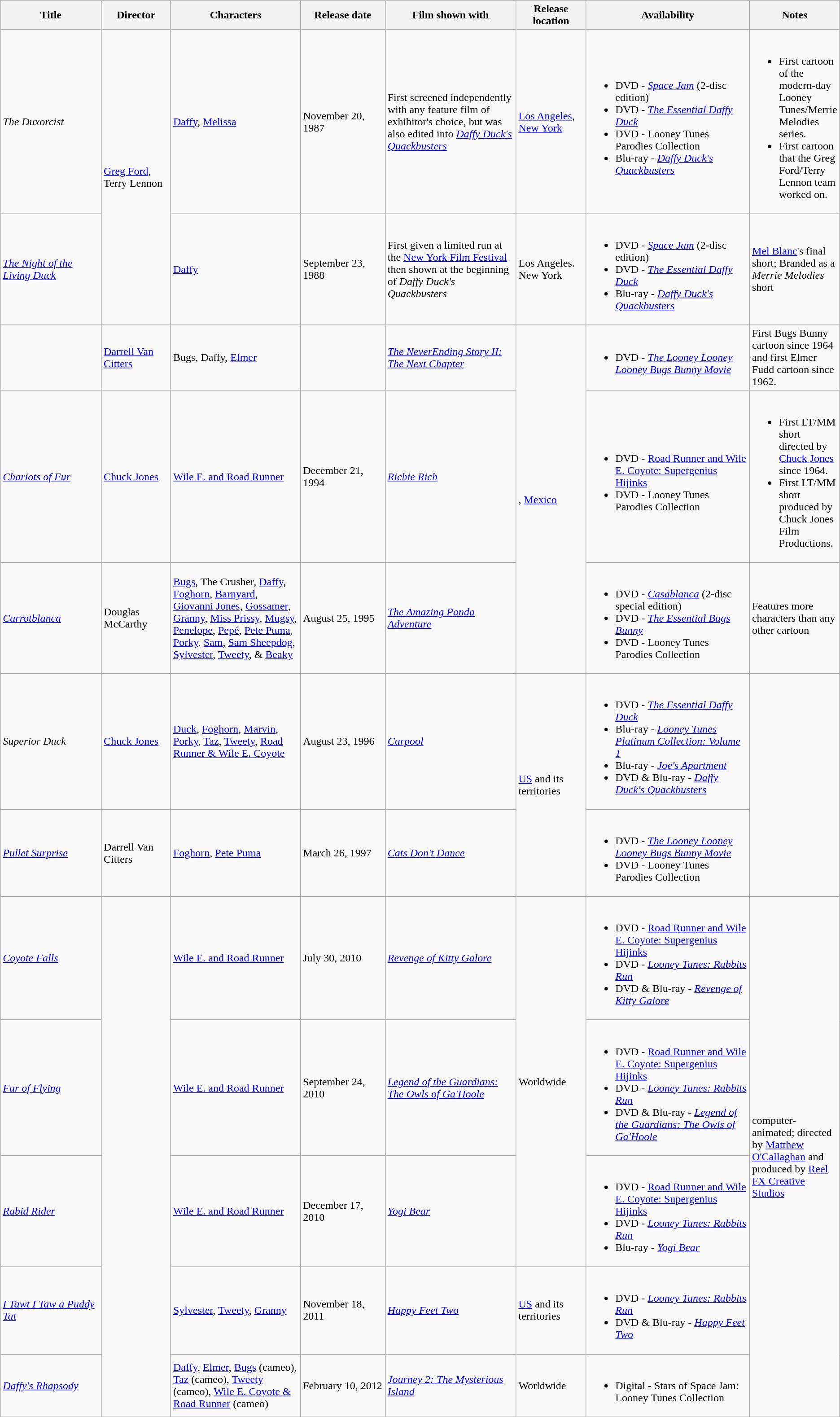<table class="wikitable sortable">
<tr>
<th scope="col" style="width: 150px;">Title</th>
<th scope="col" style="width: 100px;">Director</th>
<th scope="col" style="width: 200px;">Characters</th>
<th scope="col" style="width: 125px;">Release date</th>
<th scope="col" style="width: 200px;">Film shown with</th>
<th scope="col" style="width: 100px;">Release location</th>
<th scope="col" style="width: 250px;">Availability</th>
<th>Notes</th>
</tr>
<tr>
<td><em>The Duxorcist</em></td>
<td rowspan="2"><a href='#'>Greg Ford</a>,<br>Terry Lennon</td>
<td><a href='#'>Daffy</a>, <a href='#'>Melissa</a></td>
<td>November 20, 1987</td>
<td>First screened independently with any feature film of exhibitor's choice, but was also edited into <em><a href='#'>Daffy Duck's Quackbusters</a></em></td>
<td><a href='#'>Los Angeles</a>,<br><a href='#'>New York</a></td>
<td><br><ul><li>DVD - <em><a href='#'>Space Jam</a></em> (2-disc edition)</li><li>DVD - <em><a href='#'>The Essential Daffy Duck</a></em></li><li>DVD - Looney Tunes Parodies Collection</li><li>Blu-ray - <em><a href='#'>Daffy Duck's Quackbusters</a></em></li></ul></td>
<td><br><ul><li>First cartoon of the modern-day Looney Tunes/Merrie Melodies series.</li><li>First cartoon that the Greg Ford/Terry Lennon team worked on.</li></ul></td>
</tr>
<tr>
<td><em><a href='#'>The Night of the Living Duck</a></em></td>
<td><a href='#'>Daffy</a></td>
<td>September 23, 1988</td>
<td>First given a limited run at the <a href='#'>New York Film Festival</a> then shown at the  beginning of <em>Daffy Duck's Quackbusters</em></td>
<td>Los Angeles.<br>New York</td>
<td><br><ul><li>DVD - <em><a href='#'>Space Jam</a></em> (2-disc edition)</li><li>DVD - <em><a href='#'>The Essential Daffy Duck</a></em></li><li>Blu-ray - <em><a href='#'>Daffy Duck's Quackbusters</a></em></li></ul></td>
<td><a href='#'>Mel Blanc</a>'s final short; Branded as a <em>Merrie Melodies</em> short</td>
</tr>
<tr>
<td></td>
<td><a href='#'>Darrell Van Citters</a></td>
<td>Bugs, Daffy, <a href='#'>Elmer</a></td>
<td></td>
<td><em><a href='#'>The NeverEnding Story II: The Next Chapter</a></em></td>
<td rowspan="3">, <a href='#'>Mexico</a></td>
<td><br><ul><li>DVD - <em><a href='#'>The Looney Looney Looney Bugs Bunny Movie</a></em></li></ul></td>
<td>First Bugs Bunny cartoon since 1964 and first Elmer Fudd cartoon since 1962.</td>
</tr>
<tr>
<td><em><a href='#'>Chariots of Fur</a></em></td>
<td><a href='#'>Chuck Jones</a></td>
<td><a href='#'>Wile E. and Road Runner</a></td>
<td>December 21, 1994</td>
<td><em><a href='#'>Richie Rich</a></em></td>
<td><br><ul><li>DVD - <a href='#'>Road Runner and Wile E. Coyote: Supergenius Hijinks</a></li><li>DVD - Looney Tunes Parodies Collection</li></ul></td>
<td><br><ul><li>First LT/MM short directed by <a href='#'>Chuck Jones</a> since 1964.</li><li>First LT/MM short produced by Chuck Jones Film Productions.</li></ul></td>
</tr>
<tr>
<td><em><a href='#'>Carrotblanca</a></em></td>
<td>Douglas McCarthy</td>
<td><a href='#'>Bugs</a>, The Crusher, <a href='#'>Daffy</a>, <a href='#'>Foghorn</a>, <a href='#'>Barnyard</a>, <a href='#'>Giovanni Jones</a>, <a href='#'>Gossamer</a>, <a href='#'>Granny</a>, <a href='#'>Miss Prissy</a>, <a href='#'>Mugsy</a>, <a href='#'>Penelope</a>, <a href='#'>Pepé</a>, <a href='#'>Pete Puma</a>, <a href='#'>Porky</a>, <a href='#'>Sam</a>, <a href='#'>Sam Sheepdog</a>, <a href='#'>Sylvester</a>, <a href='#'>Tweety</a>, & <a href='#'>Beaky</a></td>
<td>August 25, 1995</td>
<td><em><a href='#'>The Amazing Panda Adventure</a></em></td>
<td><br><ul><li>DVD - <em><a href='#'>Casablanca</a></em> (2-disc special edition)</li><li>DVD - <em><a href='#'>The Essential Bugs Bunny</a></em></li><li>DVD - Looney Tunes Parodies Collection</li></ul></td>
<td>Features more characters than any other cartoon</td>
</tr>
<tr>
<td><em>Superior Duck</em></td>
<td><a href='#'>Chuck Jones</a></td>
<td><a href='#'>Duck</a>, <a href='#'>Foghorn</a>, <a href='#'>Marvin</a>, <a href='#'>Porky</a>, <a href='#'>Taz</a>, <a href='#'>Tweety</a>, <a href='#'>Road Runner & Wile E. Coyote</a></td>
<td>August 23, 1996</td>
<td><em><a href='#'>Carpool</a></em></td>
<td rowspan="2"><a href='#'>US</a> and its territories</td>
<td><br><ul><li>DVD - <em><a href='#'>The Essential Daffy Duck</a></em></li><li>Blu-ray - <em><a href='#'>Looney Tunes Platinum Collection: Volume 1</a></em></li><li>Blu-ray - <em><a href='#'>Joe's Apartment</a></em></li><li>DVD & Blu-ray - <em><a href='#'>Daffy Duck's Quackbusters</a></em></li></ul></td>
<td rowspan="2"></td>
</tr>
<tr>
<td><em><a href='#'>Pullet Surprise</a></em></td>
<td>Darrell Van Citters</td>
<td><a href='#'>Foghorn</a>, <a href='#'>Pete Puma</a></td>
<td>March 26, 1997</td>
<td><em><a href='#'>Cats Don't Dance</a></em></td>
<td><br><ul><li>DVD - <em><a href='#'>The Looney Looney Looney Bugs Bunny Movie</a></em></li><li>DVD - Looney Tunes Parodies Collection</li></ul></td>
</tr>
<tr>
<td><em><a href='#'>Coyote Falls</a></em></td>
<td rowspan="6"></td>
<td><a href='#'>Wile E. and Road Runner</a></td>
<td>July 30, 2010</td>
<td><em><a href='#'> Revenge of Kitty Galore</a></em></td>
<td rowspan="3">Worldwide</td>
<td><br><ul><li>DVD - <a href='#'>Road Runner and Wile E. Coyote: Supergenius Hijinks</a></li><li>DVD - <em><a href='#'>Looney Tunes: Rabbits Run</a></em></li><li>DVD & Blu-ray - <em><a href='#'> Revenge of Kitty Galore</a></em></li></ul></td>
<td rowspan="5">computer-animated; directed by <a href='#'>Matthew O'Callaghan</a> and produced by <a href='#'>Reel FX Creative Studios</a></td>
</tr>
<tr>
<td><em><a href='#'>Fur of Flying</a></em></td>
<td><a href='#'>Wile E. and Road Runner</a></td>
<td>September 24, 2010</td>
<td><em><a href='#'>Legend of the Guardians: The Owls of Ga'Hoole</a></em></td>
<td><br><ul><li>DVD - <a href='#'>Road Runner and Wile E. Coyote: Supergenius Hijinks</a></li><li>DVD - <em><a href='#'>Looney Tunes: Rabbits Run</a></em></li><li>DVD & Blu-ray - <em><a href='#'>Legend of the Guardians: The Owls of Ga'Hoole</a></em></li></ul></td>
</tr>
<tr>
<td><em><a href='#'>Rabid Rider</a></em></td>
<td><a href='#'>Wile E. and Road Runner</a></td>
<td>December 17, 2010</td>
<td><em><a href='#'>Yogi Bear</a></em></td>
<td><br><ul><li>DVD - <a href='#'>Road Runner and Wile E. Coyote: Supergenius Hijinks</a></li><li>DVD - <em><a href='#'>Looney Tunes: Rabbits Run</a></em></li><li>Blu-ray - <em><a href='#'>Yogi Bear</a></em></li></ul></td>
</tr>
<tr>
<td><em><a href='#'>I Tawt I Taw a Puddy Tat</a></em></td>
<td><a href='#'>Sylvester</a>, <a href='#'>Tweety</a>, <a href='#'>Granny</a></td>
<td>November 18, 2011</td>
<td><em><a href='#'>Happy Feet Two</a></em></td>
<td><a href='#'>US</a> and its territories</td>
<td><br><ul><li>DVD - <em><a href='#'>Looney Tunes: Rabbits Run</a></em></li><li>DVD & Blu-ray - <em><a href='#'>Happy Feet Two</a></em></li></ul></td>
</tr>
<tr>
<td><em><a href='#'>Daffy's Rhapsody</a></em></td>
<td><a href='#'>Daffy</a>, <a href='#'>Elmer</a>, <a href='#'>Bugs</a> (cameo), <a href='#'>Taz</a> (cameo), <a href='#'>Tweety</a> (cameo), <a href='#'>Wile E. Coyote & Road Runner</a> (cameo)</td>
<td>February 10, 2012</td>
<td><em><a href='#'>Journey 2: The Mysterious Island</a></em></td>
<td>Worldwide</td>
<td><br><ul><li>Digital - Stars of Space Jam: Looney Tunes Collection</li></ul></td>
</tr>
<tr>
</tr>
</table>
